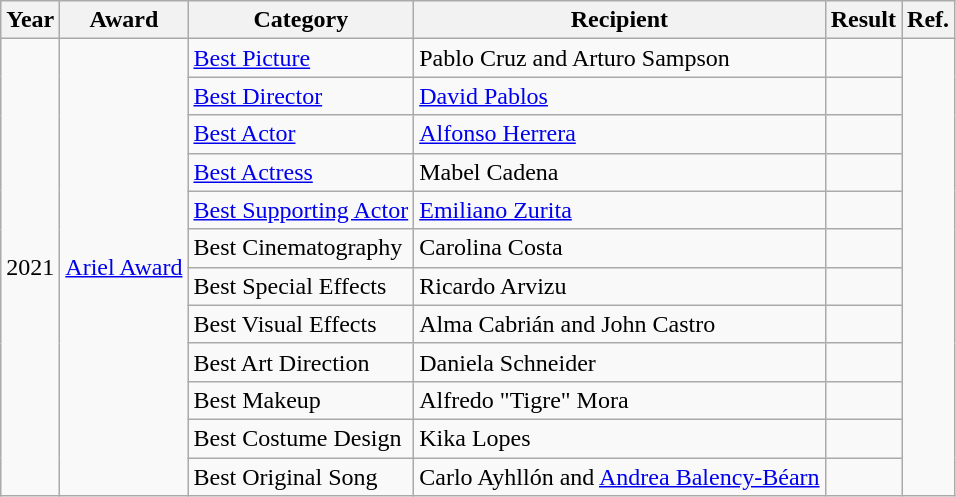<table class="wikitable plainrowheaders">
<tr>
<th scope="col">Year</th>
<th scope="col">Award</th>
<th scope="col">Category</th>
<th scope="col">Recipient</th>
<th scope="col">Result</th>
<th scope="col">Ref.</th>
</tr>
<tr>
<td rowspan="12">2021</td>
<td rowspan="12"><a href='#'>Ariel Award</a></td>
<td><a href='#'>Best Picture</a></td>
<td>Pablo Cruz and Arturo Sampson</td>
<td></td>
<td rowspan="12"><br></td>
</tr>
<tr>
<td><a href='#'>Best Director</a></td>
<td><a href='#'>David Pablos</a></td>
<td></td>
</tr>
<tr>
<td><a href='#'>Best Actor</a></td>
<td><a href='#'>Alfonso Herrera</a></td>
<td></td>
</tr>
<tr>
<td><a href='#'>Best Actress</a></td>
<td>Mabel Cadena</td>
<td></td>
</tr>
<tr>
<td><a href='#'>Best Supporting Actor</a></td>
<td><a href='#'>Emiliano Zurita</a></td>
<td></td>
</tr>
<tr>
<td>Best Cinematography</td>
<td>Carolina Costa</td>
<td></td>
</tr>
<tr>
<td>Best Special Effects</td>
<td>Ricardo Arvizu</td>
<td></td>
</tr>
<tr>
<td>Best Visual Effects</td>
<td>Alma Cabrián and John Castro</td>
<td></td>
</tr>
<tr>
<td>Best Art Direction</td>
<td>Daniela Schneider</td>
<td></td>
</tr>
<tr>
<td>Best Makeup</td>
<td>Alfredo "Tigre" Mora</td>
<td></td>
</tr>
<tr>
<td>Best Costume Design</td>
<td>Kika Lopes</td>
<td></td>
</tr>
<tr>
<td>Best Original Song</td>
<td>Carlo Ayhllón and <a href='#'>Andrea Balency-Béarn</a></td>
<td></td>
</tr>
</table>
